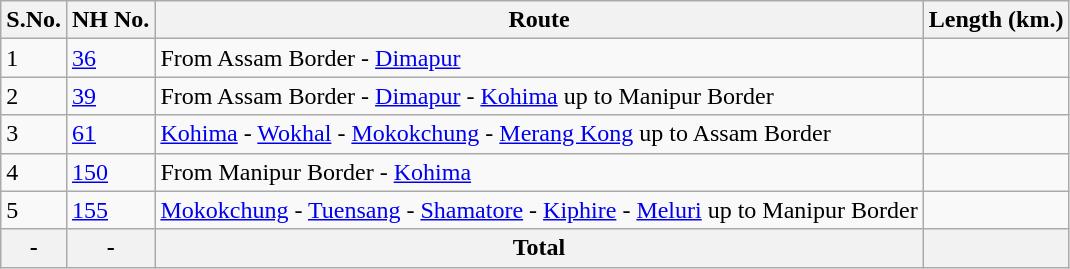<table class="wikitable">
<tr>
<th>S.No.</th>
<th>NH No.</th>
<th>Route</th>
<th>Length (km.)</th>
</tr>
<tr>
<td>1</td>
<td><a href='#'>36</a></td>
<td>From Assam Border - <a href='#'>Dimapur</a></td>
<td></td>
</tr>
<tr>
<td>2</td>
<td><a href='#'>39</a></td>
<td>From Assam Border - <a href='#'>Dimapur</a> - <a href='#'>Kohima</a>  up to Manipur Border</td>
<td></td>
</tr>
<tr>
<td>3</td>
<td><a href='#'>61</a></td>
<td><a href='#'>Kohima</a> - <a href='#'>Wokhal</a> - <a href='#'>Mokokchung</a> - <a href='#'>Merang Kong</a>  up to Assam Border</td>
<td></td>
</tr>
<tr>
<td>4</td>
<td><a href='#'>150</a></td>
<td>From Manipur Border - <a href='#'>Kohima</a></td>
<td></td>
</tr>
<tr>
<td>5</td>
<td><a href='#'>155</a></td>
<td><a href='#'>Mokokchung</a> - <a href='#'>Tuensang</a> - <a href='#'>Shamatore</a> - <a href='#'>Kiphire</a> - <a href='#'>Meluri</a>  up to Manipur Border</td>
<td></td>
</tr>
<tr>
<th>-</th>
<th>-</th>
<th>Total</th>
<th></th>
</tr>
</table>
